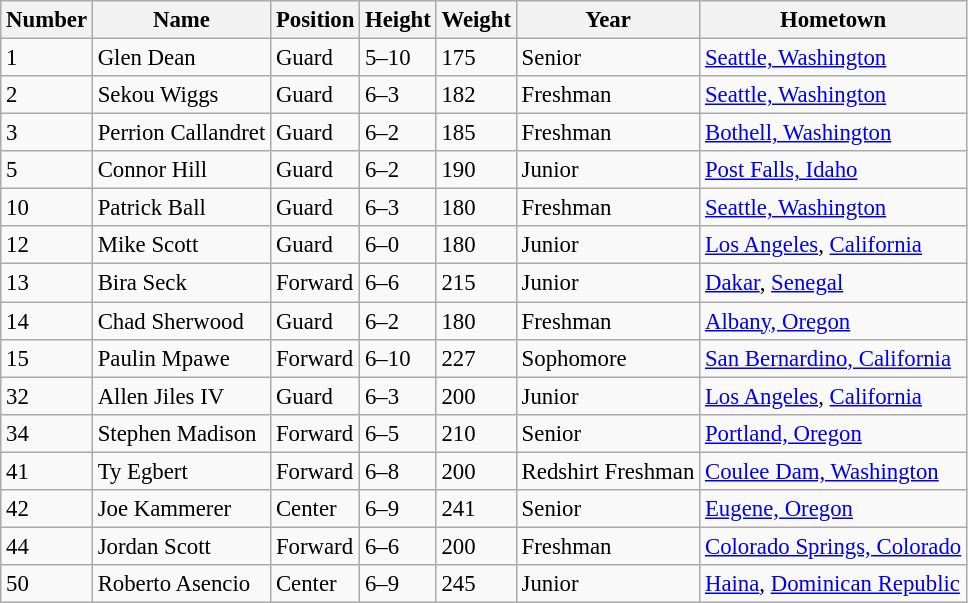<table class="wikitable sortable" style="font-size: 95%;">
<tr>
<th>Number</th>
<th>Name</th>
<th>Position</th>
<th>Height</th>
<th>Weight</th>
<th>Year</th>
<th>Hometown</th>
</tr>
<tr>
<td>1</td>
<td>Glen Dean</td>
<td>Guard</td>
<td>5–10</td>
<td>175</td>
<td>Senior</td>
<td><a href='#'>Seattle, Washington</a></td>
</tr>
<tr>
<td>2</td>
<td>Sekou Wiggs</td>
<td>Guard</td>
<td>6–3</td>
<td>182</td>
<td>Freshman</td>
<td><a href='#'>Seattle, Washington</a></td>
</tr>
<tr>
<td>3</td>
<td>Perrion Callandret</td>
<td>Guard</td>
<td>6–2</td>
<td>185</td>
<td>Freshman</td>
<td><a href='#'>Bothell, Washington</a></td>
</tr>
<tr>
<td>5</td>
<td>Connor Hill</td>
<td>Guard</td>
<td>6–2</td>
<td>190</td>
<td>Junior</td>
<td><a href='#'>Post Falls, Idaho</a></td>
</tr>
<tr>
<td>10</td>
<td>Patrick Ball</td>
<td>Guard</td>
<td>6–3</td>
<td>180</td>
<td>Freshman</td>
<td><a href='#'>Seattle, Washington</a></td>
</tr>
<tr>
<td>12</td>
<td>Mike Scott</td>
<td>Guard</td>
<td>6–0</td>
<td>180</td>
<td>Junior</td>
<td><a href='#'>Los Angeles</a>, <a href='#'>California</a></td>
</tr>
<tr>
<td>13</td>
<td>Bira Seck</td>
<td>Forward</td>
<td>6–6</td>
<td>215</td>
<td>Junior</td>
<td><a href='#'>Dakar</a>, <a href='#'>Senegal</a></td>
</tr>
<tr>
<td>14</td>
<td>Chad Sherwood</td>
<td>Guard</td>
<td>6–2</td>
<td>180</td>
<td>Freshman</td>
<td><a href='#'>Albany, Oregon</a></td>
</tr>
<tr>
<td>15</td>
<td>Paulin Mpawe</td>
<td>Forward</td>
<td>6–10</td>
<td>227</td>
<td>Sophomore</td>
<td><a href='#'>San Bernardino, California</a></td>
</tr>
<tr>
<td>32</td>
<td>Allen Jiles IV</td>
<td>Guard</td>
<td>6–3</td>
<td>200</td>
<td>Junior</td>
<td><a href='#'>Los Angeles</a>, <a href='#'>California</a></td>
</tr>
<tr>
<td>34</td>
<td>Stephen Madison</td>
<td>Forward</td>
<td>6–5</td>
<td>210</td>
<td>Senior</td>
<td><a href='#'>Portland, Oregon</a></td>
</tr>
<tr>
<td>41</td>
<td>Ty Egbert</td>
<td>Forward</td>
<td>6–8</td>
<td>200</td>
<td>Redshirt Freshman</td>
<td><a href='#'>Coulee Dam, Washington</a></td>
</tr>
<tr>
<td>42</td>
<td>Joe Kammerer</td>
<td>Center</td>
<td>6–9</td>
<td>241</td>
<td>Senior</td>
<td><a href='#'>Eugene, Oregon</a></td>
</tr>
<tr>
<td>44</td>
<td>Jordan Scott</td>
<td>Forward</td>
<td>6–6</td>
<td>200</td>
<td>Freshman</td>
<td><a href='#'>Colorado Springs, Colorado</a></td>
</tr>
<tr>
<td>50</td>
<td>Roberto Asencio</td>
<td>Center</td>
<td>6–9</td>
<td>245</td>
<td>Junior</td>
<td><a href='#'>Haina</a>, <a href='#'>Dominican Republic</a></td>
</tr>
</table>
